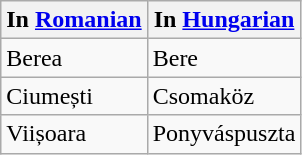<table class="wikitable">
<tr>
<th>In <a href='#'>Romanian</a></th>
<th>In <a href='#'>Hungarian</a></th>
</tr>
<tr>
<td>Berea</td>
<td>Bere</td>
</tr>
<tr>
<td>Ciumești</td>
<td>Csomaköz</td>
</tr>
<tr>
<td>Viișoara</td>
<td>Ponyváspuszta</td>
</tr>
</table>
